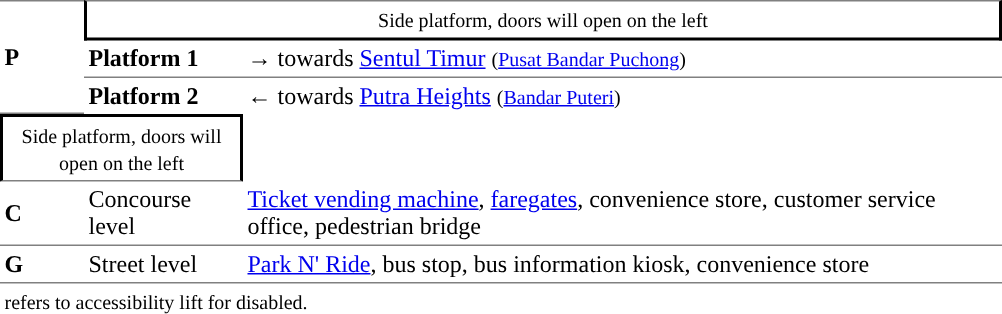<table border="0" cellspacing="0" cellpadding="3" table>
<tr>
<td rowspan="4" style="border-top:solid 1px grey;border-bottom:solid 1px grey;"><strong>P</strong></td>
<td colspan="2" style="border-top:solid 1px grey; border-right:solid 2px black; border-left:solid 2px black; border-bottom:solid 2px black; text-align:center;"><small>Side platform, doors will open on the left </small></td>
</tr>
<tr>
<td style="border-bottom:solid 1px gray;color:#"><strong>Platform 1</strong></td>
<td style="border-bottom:solid 1px grey;"><strong>→</strong>     towards <a href='#'>Sentul Timur</a> <small>(<a href='#'>Pusat Bandar Puchong</a>)</small></td>
</tr>
<tr>
<td style="color:#"><strong>Platform 2</strong></td>
<td><strong>←</strong>    towards <a href='#'>Putra Heights</a> <small>(<a href='#'>Bandar Puteri</a>)</small></td>
</tr>
<tr>
</tr>
<tr>
</tr>
<tr>
<td colspan="2" style="border-top:solid 2px black; border-right:solid 2px black; border-left:solid 2px black; border-bottom:solid 1px grey; text-align:center;"><small>Side platform, doors will open on the left </small></td>
</tr>
<tr>
<td><strong>C</strong></td>
<td>Concourse level</td>
<td><a href='#'>Ticket vending machine</a>,  <a href='#'>faregates</a>, convenience store, customer service office, pedestrian bridge </td>
</tr>
<tr>
<td style="width:50px; border-top:solid 1px gray; border-bottom:solid 1px gray; vertical-align:top;"><strong>G</strong></td>
<td style="width:100px; border-top:solid 1px gray;border-bottom:solid 1px gray; vertical-align:top;">Street level</td>
<td style="width:500px; border-top:solid 1px gray;border-bottom:solid 1px gray; vertical-align:top;"><a href='#'>Park N' Ride</a>, bus stop, bus information kiosk, convenience store </td>
</tr>
<tr>
<td colspan="3"><small> refers to accessibility lift for disabled.</small></td>
</tr>
</table>
